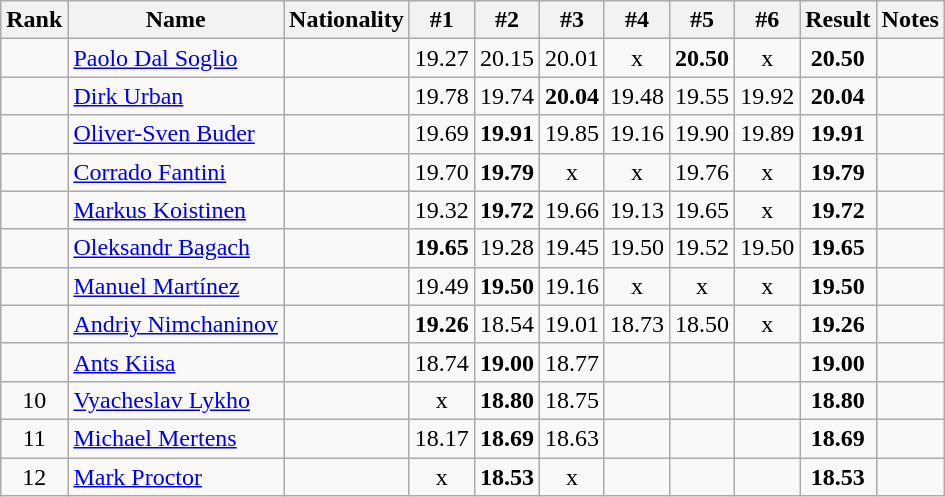<table class="wikitable sortable" style="text-align:center">
<tr>
<th>Rank</th>
<th>Name</th>
<th>Nationality</th>
<th>#1</th>
<th>#2</th>
<th>#3</th>
<th>#4</th>
<th>#5</th>
<th>#6</th>
<th>Result</th>
<th>Notes</th>
</tr>
<tr>
<td></td>
<td align="left"><a href='#'>Paolo Dal Soglio</a></td>
<td align=left></td>
<td>19.27</td>
<td>20.15</td>
<td>20.01</td>
<td>x</td>
<td><strong>20.50</strong></td>
<td>x</td>
<td><strong>20.50</strong></td>
<td></td>
</tr>
<tr>
<td></td>
<td align="left"><a href='#'>Dirk Urban</a></td>
<td align=left></td>
<td>19.78</td>
<td>19.74</td>
<td><strong>20.04</strong></td>
<td>19.48</td>
<td>19.55</td>
<td>19.92</td>
<td><strong>20.04</strong></td>
<td></td>
</tr>
<tr>
<td></td>
<td align="left"><a href='#'>Oliver-Sven Buder</a></td>
<td align=left></td>
<td>19.69</td>
<td><strong>19.91</strong></td>
<td>19.85</td>
<td>19.16</td>
<td>19.90</td>
<td>19.89</td>
<td><strong>19.91</strong></td>
<td></td>
</tr>
<tr>
<td></td>
<td align="left"><a href='#'>Corrado Fantini</a></td>
<td align=left></td>
<td>19.70</td>
<td><strong>19.79</strong></td>
<td>x</td>
<td>x</td>
<td>19.76</td>
<td>x</td>
<td><strong>19.79</strong></td>
<td></td>
</tr>
<tr>
<td></td>
<td align="left"><a href='#'>Markus Koistinen</a></td>
<td align=left></td>
<td>19.32</td>
<td><strong>19.72</strong></td>
<td>19.66</td>
<td>19.13</td>
<td>19.65</td>
<td>x</td>
<td><strong>19.72</strong></td>
<td></td>
</tr>
<tr>
<td></td>
<td align="left"><a href='#'>Oleksandr Bagach</a></td>
<td align=left></td>
<td><strong>19.65</strong></td>
<td>19.28</td>
<td>19.45</td>
<td>19.50</td>
<td>19.52</td>
<td>19.50</td>
<td><strong>19.65</strong></td>
<td></td>
</tr>
<tr>
<td></td>
<td align="left"><a href='#'>Manuel Martínez</a></td>
<td align=left></td>
<td>19.49</td>
<td><strong>19.50</strong></td>
<td>19.16</td>
<td>x</td>
<td>x</td>
<td>x</td>
<td><strong>19.50</strong></td>
<td></td>
</tr>
<tr>
<td></td>
<td align="left"><a href='#'>Andriy Nimchaninov</a></td>
<td align=left></td>
<td><strong>19.26</strong></td>
<td>18.54</td>
<td>19.01</td>
<td>18.73</td>
<td>18.50</td>
<td>x</td>
<td><strong>19.26</strong></td>
<td></td>
</tr>
<tr>
<td></td>
<td align="left"><a href='#'>Ants Kiisa</a></td>
<td align=left></td>
<td>18.74</td>
<td><strong>19.00</strong></td>
<td>18.77</td>
<td></td>
<td></td>
<td></td>
<td><strong>19.00</strong></td>
<td></td>
</tr>
<tr>
<td>10</td>
<td align="left"><a href='#'>Vyacheslav Lykho</a></td>
<td align=left></td>
<td>x</td>
<td><strong>18.80</strong></td>
<td>18.75</td>
<td></td>
<td></td>
<td></td>
<td><strong>18.80</strong></td>
<td></td>
</tr>
<tr>
<td>11</td>
<td align="left"><a href='#'>Michael Mertens</a></td>
<td align=left></td>
<td>18.17</td>
<td><strong>18.69</strong></td>
<td>18.63</td>
<td></td>
<td></td>
<td></td>
<td><strong>18.69</strong></td>
<td></td>
</tr>
<tr>
<td>12</td>
<td align="left"><a href='#'>Mark Proctor</a></td>
<td align=left></td>
<td>x</td>
<td><strong>18.53</strong></td>
<td>x</td>
<td></td>
<td></td>
<td></td>
<td><strong>18.53</strong></td>
<td></td>
</tr>
</table>
